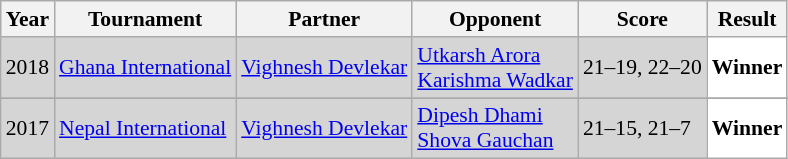<table class="sortable wikitable" style="font-size: 90%;">
<tr>
<th>Year</th>
<th>Tournament</th>
<th>Partner</th>
<th>Opponent</th>
<th>Score</th>
<th>Result</th>
</tr>
<tr style="background:#D5D5D5">
<td align="center">2018</td>
<td align="left"><a href='#'>Ghana International</a></td>
<td align="left"> <a href='#'>Vighnesh Devlekar</a></td>
<td align="left"> <a href='#'>Utkarsh Arora</a> <br>  <a href='#'>Karishma Wadkar</a></td>
<td align="left">21–19, 22–20</td>
<td style="text-align:left; background:white"> <strong>Winner</strong></td>
</tr>
<tr>
</tr>
<tr style="background:#D5D5D5">
<td align="center">2017</td>
<td align="left"><a href='#'>Nepal International</a></td>
<td align="left"> <a href='#'>Vighnesh Devlekar</a></td>
<td align="left"> <a href='#'>Dipesh Dhami</a> <br>  <a href='#'>Shova Gauchan</a></td>
<td align="left">21–15, 21–7</td>
<td style="text-align:left; background:white"> <strong>Winner</strong></td>
</tr>
</table>
